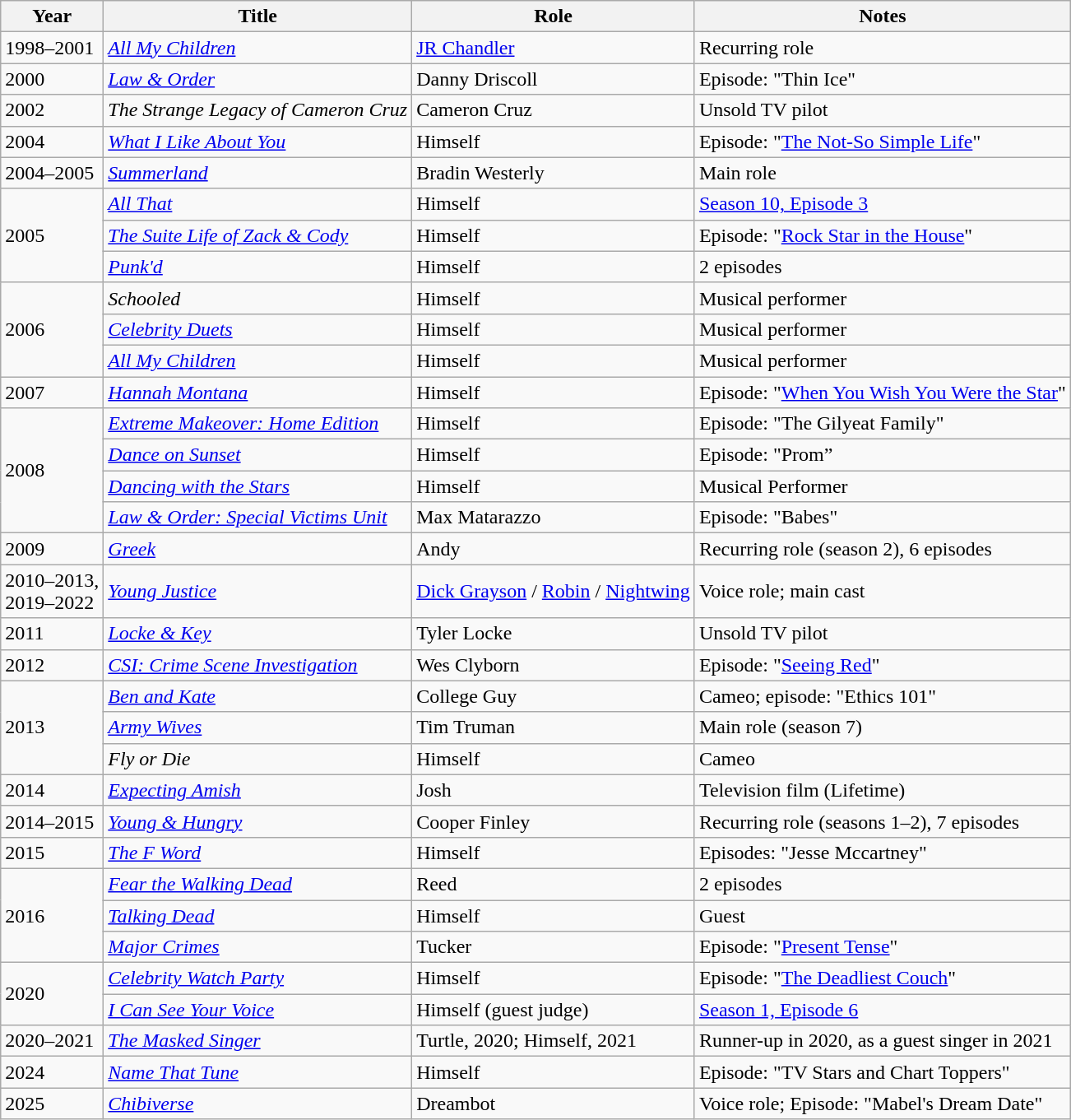<table class="wikitable sortable">
<tr>
<th>Year</th>
<th>Title</th>
<th>Role</th>
<th class="unsortable">Notes</th>
</tr>
<tr>
<td>1998–2001</td>
<td><em><a href='#'>All My Children</a></em></td>
<td><a href='#'>JR Chandler</a></td>
<td>Recurring role</td>
</tr>
<tr>
<td>2000</td>
<td><em><a href='#'>Law & Order</a></em></td>
<td>Danny Driscoll</td>
<td>Episode: "Thin Ice"</td>
</tr>
<tr>
<td>2002</td>
<td style="white-space: nowrap;"><em>The Strange Legacy of Cameron Cruz</em></td>
<td>Cameron Cruz</td>
<td>Unsold TV pilot</td>
</tr>
<tr>
<td>2004</td>
<td><em><a href='#'>What I Like About You</a></em></td>
<td>Himself</td>
<td>Episode: "<a href='#'>The Not-So Simple Life</a>"</td>
</tr>
<tr>
<td>2004–2005</td>
<td><em><a href='#'>Summerland</a></em></td>
<td>Bradin Westerly</td>
<td>Main role</td>
</tr>
<tr>
<td rowspan=3>2005</td>
<td><em><a href='#'>All That</a></em></td>
<td>Himself</td>
<td><a href='#'>Season 10, Episode 3</a></td>
</tr>
<tr>
<td><em><a href='#'>The Suite Life of Zack & Cody</a></em></td>
<td>Himself</td>
<td>Episode: "<a href='#'>Rock Star in the House</a>"</td>
</tr>
<tr>
<td><em><a href='#'>Punk'd</a></em></td>
<td>Himself</td>
<td>2 episodes</td>
</tr>
<tr>
<td rowspan=3>2006</td>
<td><em>Schooled</em></td>
<td>Himself</td>
<td>Musical performer</td>
</tr>
<tr>
<td><em><a href='#'>Celebrity Duets</a></em></td>
<td>Himself</td>
<td>Musical performer</td>
</tr>
<tr>
<td><em><a href='#'>All My Children</a></em></td>
<td>Himself</td>
<td>Musical performer</td>
</tr>
<tr>
<td>2007</td>
<td><em><a href='#'>Hannah Montana</a></em></td>
<td>Himself</td>
<td>Episode: "<a href='#'>When You Wish You Were the Star</a>"</td>
</tr>
<tr>
<td rowspan=4>2008</td>
<td><em><a href='#'>Extreme Makeover: Home Edition</a></em></td>
<td>Himself</td>
<td>Episode: "The Gilyeat Family"</td>
</tr>
<tr>
<td><em><a href='#'>Dance on Sunset</a></em></td>
<td>Himself</td>
<td>Episode: "Prom”</td>
</tr>
<tr>
<td><em><a href='#'>Dancing with the Stars</a></em></td>
<td>Himself</td>
<td>Musical Performer</td>
</tr>
<tr>
<td><em><a href='#'>Law & Order: Special Victims Unit</a></em></td>
<td>Max Matarazzo</td>
<td>Episode: "Babes"</td>
</tr>
<tr>
<td>2009</td>
<td><em><a href='#'>Greek</a></em></td>
<td>Andy</td>
<td>Recurring role (season 2), 6 episodes</td>
</tr>
<tr>
<td>2010–2013, <br>2019–2022</td>
<td><em><a href='#'>Young Justice</a></em></td>
<td><a href='#'>Dick Grayson</a> / <a href='#'>Robin</a> / <a href='#'>Nightwing</a></td>
<td>Voice role; main cast</td>
</tr>
<tr>
<td>2011</td>
<td><em><a href='#'>Locke & Key</a></em></td>
<td>Tyler Locke</td>
<td>Unsold TV pilot</td>
</tr>
<tr>
<td>2012</td>
<td><em><a href='#'>CSI: Crime Scene Investigation</a></em></td>
<td>Wes Clyborn</td>
<td>Episode: "<a href='#'>Seeing Red</a>"</td>
</tr>
<tr>
<td rowspan=3>2013</td>
<td><em><a href='#'>Ben and Kate</a></em></td>
<td>College Guy</td>
<td>Cameo; episode: "Ethics 101"</td>
</tr>
<tr>
<td><em><a href='#'>Army Wives</a></em></td>
<td>Tim Truman</td>
<td>Main role (season 7)</td>
</tr>
<tr>
<td><em>Fly or Die</em></td>
<td>Himself</td>
<td>Cameo</td>
</tr>
<tr>
<td>2014</td>
<td><em><a href='#'>Expecting Amish</a></em></td>
<td>Josh</td>
<td>Television film (Lifetime)</td>
</tr>
<tr>
<td>2014–2015</td>
<td><em><a href='#'>Young & Hungry</a></em></td>
<td>Cooper Finley</td>
<td>Recurring role (seasons 1–2), 7 episodes</td>
</tr>
<tr>
<td>2015</td>
<td><em><a href='#'>The F Word</a></em></td>
<td>Himself</td>
<td>Episodes: "Jesse Mccartney"</td>
</tr>
<tr>
<td rowspan=3>2016</td>
<td><em><a href='#'>Fear the Walking Dead</a></em></td>
<td>Reed</td>
<td>2 episodes</td>
</tr>
<tr>
<td><em><a href='#'>Talking Dead</a></em></td>
<td>Himself</td>
<td>Guest</td>
</tr>
<tr>
<td><em><a href='#'>Major Crimes</a></em></td>
<td>Tucker</td>
<td>Episode: "<a href='#'>Present Tense</a>"</td>
</tr>
<tr>
<td rowspan=2>2020</td>
<td><em><a href='#'>Celebrity Watch Party</a></em></td>
<td>Himself</td>
<td>Episode: "<a href='#'>The Deadliest Couch</a>"</td>
</tr>
<tr>
<td><em><a href='#'>I Can See Your Voice</a></em></td>
<td>Himself (guest judge)</td>
<td><a href='#'>Season 1, Episode 6</a></td>
</tr>
<tr>
<td>2020–2021</td>
<td><em><a href='#'>The Masked Singer</a></em></td>
<td>Turtle, 2020; Himself, 2021</td>
<td>Runner-up in 2020, as a guest singer in 2021</td>
</tr>
<tr>
<td>2024</td>
<td><em><a href='#'>Name That Tune</a></em></td>
<td>Himself</td>
<td>Episode: "TV Stars and Chart Toppers"</td>
</tr>
<tr>
<td>2025</td>
<td><em><a href='#'>Chibiverse</a></em></td>
<td>Dreambot</td>
<td>Voice role; Episode: "Mabel's Dream Date"</td>
</tr>
</table>
